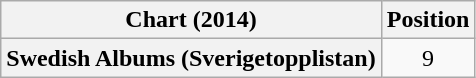<table class="wikitable plainrowheaders" style="text-align:center">
<tr>
<th scope="col">Chart (2014)</th>
<th scope="col">Position</th>
</tr>
<tr>
<th scope="row">Swedish Albums (Sverigetopplistan)</th>
<td>9</td>
</tr>
</table>
